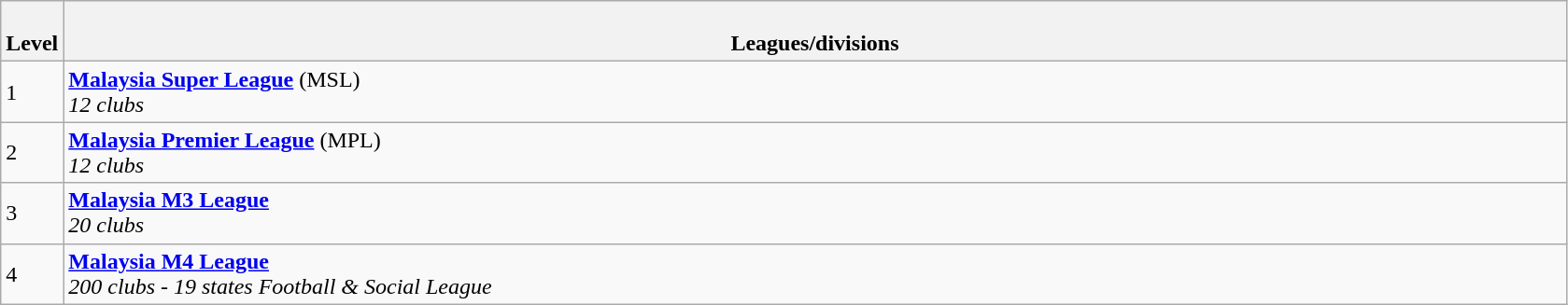<table class="wikitable" style="text-align: centre;">
<tr>
<th colspan="1" width="4%"><br>Level</th>
<th colspan="2" width="96%"><br>Leagues/divisions</th>
</tr>
<tr>
<td>1</td>
<td><strong><a href='#'>Malaysia Super League</a></strong> (MSL)<br><em>12 clubs</em></td>
</tr>
<tr>
<td>2</td>
<td><strong><a href='#'>Malaysia Premier League</a></strong> (MPL)<br><em>12 clubs</em></td>
</tr>
<tr>
<td>3</td>
<td><strong><a href='#'>Malaysia M3 League</a></strong><br><em>20 clubs</em></td>
</tr>
<tr>
<td>4</td>
<td><strong><a href='#'>Malaysia M4 League</a></strong><br><em>200 clubs - 19 states Football & Social League</em></td>
</tr>
</table>
